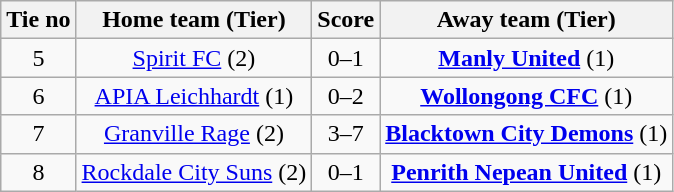<table class="wikitable" style="text-align:center">
<tr>
<th>Tie no</th>
<th>Home team (Tier)</th>
<th>Score</th>
<th>Away team (Tier)</th>
</tr>
<tr>
<td>5</td>
<td><a href='#'>Spirit FC</a> (2)</td>
<td>0–1</td>
<td><strong><a href='#'>Manly United</a></strong> (1)</td>
</tr>
<tr>
<td>6</td>
<td><a href='#'>APIA Leichhardt</a> (1)</td>
<td>0–2</td>
<td><strong><a href='#'>Wollongong CFC</a></strong> (1)</td>
</tr>
<tr>
<td>7</td>
<td><a href='#'>Granville Rage</a> (2)</td>
<td>3–7</td>
<td><strong><a href='#'>Blacktown City Demons</a></strong> (1)</td>
</tr>
<tr>
<td>8</td>
<td><a href='#'>Rockdale City Suns</a> (2)</td>
<td>0–1</td>
<td><strong><a href='#'>Penrith Nepean United</a></strong> (1)</td>
</tr>
</table>
